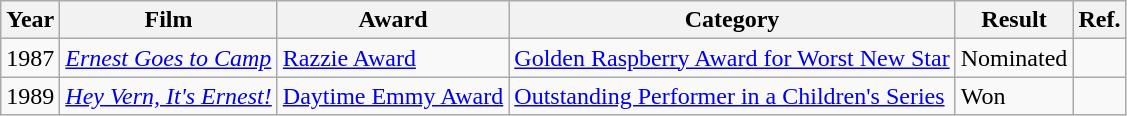<table class="wikitable">
<tr>
<th><strong>Year</strong></th>
<th><strong>Film</strong></th>
<th>Award</th>
<th>Category</th>
<th>Result</th>
<th>Ref.</th>
</tr>
<tr>
<td>1987</td>
<td><em><a href='#'>Ernest Goes to Camp</a></em></td>
<td><a href='#'>Razzie Award</a></td>
<td><a href='#'>Golden Raspberry Award for Worst New Star</a></td>
<td>Nominated</td>
<td></td>
</tr>
<tr>
<td>1989</td>
<td><em><a href='#'>Hey Vern, It's Ernest!</a></em></td>
<td><a href='#'>Daytime Emmy Award</a></td>
<td><a href='#'>Outstanding Performer in a Children's Series</a></td>
<td>Won</td>
<td></td>
</tr>
</table>
